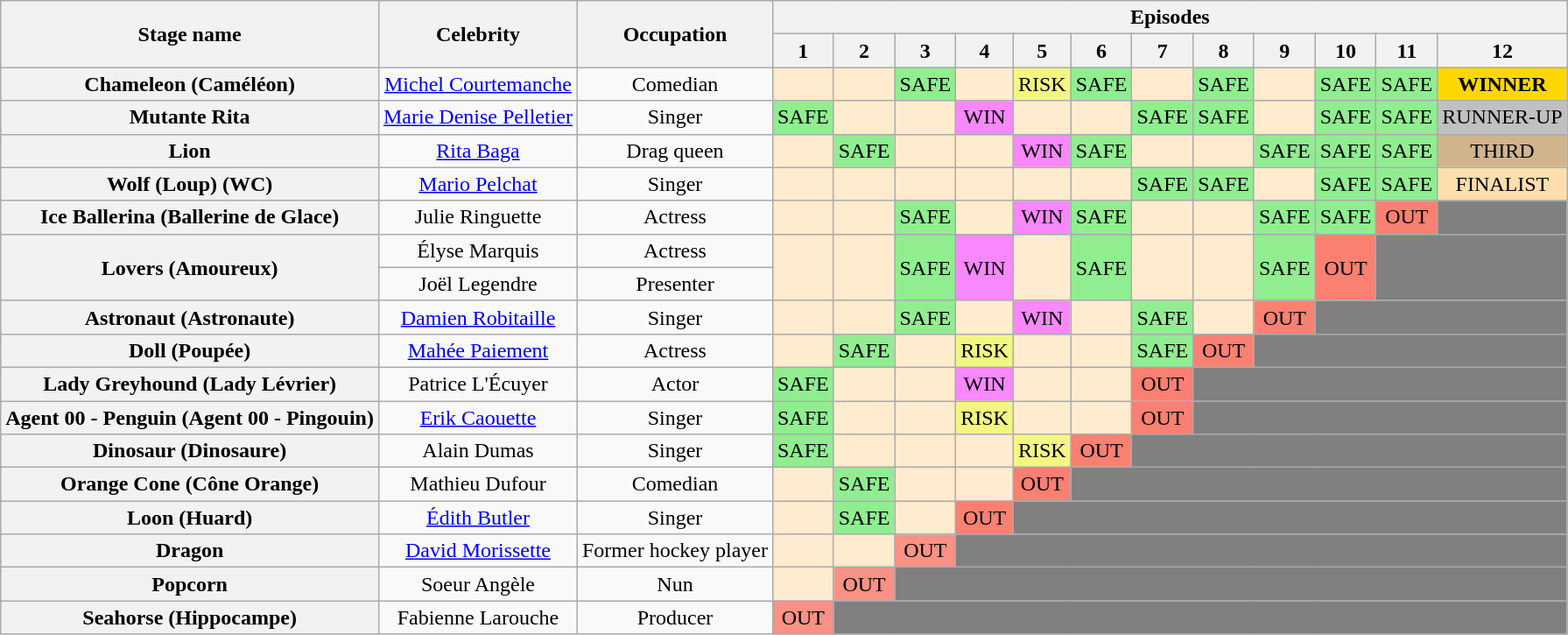<table class="wikitable" style="text-align:center; ">
<tr>
<th rowspan="2">Stage name</th>
<th rowspan="2">Celebrity</th>
<th rowspan="2">Occupation</th>
<th colspan="12">Episodes</th>
</tr>
<tr>
<th>1</th>
<th>2</th>
<th>3</th>
<th>4</th>
<th>5</th>
<th>6</th>
<th>7</th>
<th>8</th>
<th>9</th>
<th>10</th>
<th>11</th>
<th>12</th>
</tr>
<tr>
<th>Chameleon (Caméléon)</th>
<td><a href='#'>Michel Courtemanche</a></td>
<td>Comedian</td>
<td bgcolor="#FFEBCD"></td>
<td bgcolor="#FFEBCD"></td>
<td bgcolor="lightgreen">SAFE</td>
<td bgcolor="#FFEBCD"></td>
<td bgcolor="F3F781">RISK</td>
<td bgcolor="lightgreen">SAFE</td>
<td bgcolor="#FFEBCD"></td>
<td bgcolor="lightgreen">SAFE</td>
<td bgcolor="#FFEBCD"></td>
<td bgcolor="lightgreen">SAFE</td>
<td bgcolor="lightgreen">SAFE</td>
<td bgcolor=gold><strong>WINNER</strong></td>
</tr>
<tr>
<th>Mutante Rita</th>
<td><a href='#'>Marie Denise Pelletier</a></td>
<td>Singer</td>
<td bgcolor="lightgreen">SAFE</td>
<td bgcolor="#FFEBCD"></td>
<td bgcolor="#FFEBCD"></td>
<td bgcolor="F888FD">WIN</td>
<td bgcolor="#FFEBCD"></td>
<td bgcolor="#FFEBCD"></td>
<td bgcolor="lightgreen">SAFE</td>
<td bgcolor="lightgreen">SAFE</td>
<td bgcolor="#FFEBCD"></td>
<td bgcolor="lightgreen">SAFE</td>
<td bgcolor="lightgreen">SAFE</td>
<td bgcolor="silver">RUNNER-UP</td>
</tr>
<tr>
<th>Lion</th>
<td><a href='#'>Rita Baga</a></td>
<td>Drag queen</td>
<td bgcolor="#FFEBCD"></td>
<td bgcolor="lightgreen">SAFE</td>
<td bgcolor="#FFEBCD"></td>
<td bgcolor="#FFEBCD"></td>
<td bgcolor="F888FD">WIN</td>
<td bgcolor="lightgreen">SAFE</td>
<td bgcolor="#FFEBCD"></td>
<td bgcolor="#FFEBCD"></td>
<td bgcolor="lightgreen">SAFE</td>
<td bgcolor="lightgreen">SAFE</td>
<td bgcolor="lightgreen">SAFE</td>
<td bgcolor=tan>THIRD</td>
</tr>
<tr>
<th>Wolf (Loup) (WC)</th>
<td><a href='#'>Mario Pelchat</a></td>
<td>Singer</td>
<td bgcolor="#FFEBCD"></td>
<td bgcolor="#FFEBCD"></td>
<td bgcolor="#FFEBCD"></td>
<td bgcolor="#FFEBCD"></td>
<td bgcolor="#FFEBCD"></td>
<td bgcolor="#FFEBCD"></td>
<td bgcolor="lightgreen">SAFE</td>
<td bgcolor="lightgreen">SAFE</td>
<td bgcolor="#FFEBCD"></td>
<td bgcolor="lightgreen">SAFE</td>
<td bgcolor="lightgreen">SAFE</td>
<td bgcolor= navajowhite>FINALIST</td>
</tr>
<tr>
<th>Ice Ballerina (Ballerine de Glace)</th>
<td>Julie Ringuette</td>
<td>Actress</td>
<td bgcolor="#FFEBCD"></td>
<td bgcolor="#FFEBCD"></td>
<td bgcolor="lightgreen">SAFE</td>
<td bgcolor="#FFEBCD"></td>
<td bgcolor="F888FD">WIN</td>
<td bgcolor="lightgreen">SAFE</td>
<td bgcolor="#FFEBCD"></td>
<td bgcolor="#FFEBCD"></td>
<td bgcolor="lightgreen">SAFE</td>
<td bgcolor="lightgreen">SAFE</td>
<td bgcolor=salmon>OUT</td>
<td bgcolor="grey"></td>
</tr>
<tr>
<th rowspan="2">Lovers (Amoureux)</th>
<td>Élyse Marquis</td>
<td>Actress</td>
<td rowspan="2" bgcolor="#FFEBCD"></td>
<td rowspan="2" bgcolor="#FFEBCD"></td>
<td rowspan="2" bgcolor="lightgreen">SAFE</td>
<td rowspan="2" bgcolor="F888FD">WIN</td>
<td rowspan="2" bgcolor="#FFEBCD"></td>
<td rowspan="2" bgcolor="lightgreen">SAFE</td>
<td rowspan="2" bgcolor="#FFEBCD"></td>
<td rowspan="2" bgcolor="#FFEBCD"></td>
<td rowspan="2" bgcolor="lightgreen">SAFE</td>
<td rowspan="2" bgcolor=salmon>OUT</td>
<td colspan="2" rowspan="2" bgcolor="grey"></td>
</tr>
<tr>
<td>Joël Legendre</td>
<td>Presenter</td>
</tr>
<tr>
<th>Astronaut (Astronaute)</th>
<td><a href='#'>Damien Robitaille</a></td>
<td>Singer</td>
<td bgcolor="#FFEBCD"></td>
<td bgcolor="#FFEBCD"></td>
<td bgcolor="lightgreen">SAFE</td>
<td bgcolor="#FFEBCD"></td>
<td bgcolor="F888FD">WIN</td>
<td bgcolor="#FFEBCD"></td>
<td bgcolor="lightgreen">SAFE</td>
<td bgcolor="#FFEBCD"></td>
<td bgcolor=salmon>OUT</td>
<td colspan="3" bgcolor="grey"></td>
</tr>
<tr>
<th>Doll (Poupée)</th>
<td><a href='#'>Mahée Paiement</a></td>
<td>Actress</td>
<td bgcolor="#FFEBCD"></td>
<td bgcolor="lightgreen">SAFE</td>
<td bgcolor="#FFEBCD"></td>
<td bgcolor="F3F781">RISK</td>
<td bgcolor="#FFEBCD"></td>
<td bgcolor="#FFEBCD"></td>
<td bgcolor="lightgreen">SAFE</td>
<td bgcolor=salmon>OUT</td>
<td colspan="4" bgcolor="grey"></td>
</tr>
<tr>
<th>Lady Greyhound (Lady Lévrier)</th>
<td>Patrice L'Écuyer</td>
<td>Actor</td>
<td bgcolor="lightgreen">SAFE</td>
<td bgcolor="#FFEBCD"></td>
<td bgcolor="#FFEBCD"></td>
<td bgcolor="F888FD">WIN</td>
<td bgcolor="#FFEBCD"></td>
<td bgcolor="#FFEBCD"></td>
<td bgcolor=salmon>OUT</td>
<td colspan="5" bgcolor="grey"></td>
</tr>
<tr>
<th>Agent 00 - Penguin (Agent 00 - Pingouin)</th>
<td><a href='#'>Erik Caouette</a></td>
<td>Singer</td>
<td bgcolor="lightgreen">SAFE</td>
<td bgcolor="#FFEBCD"></td>
<td bgcolor="#FFEBCD"></td>
<td bgcolor="F3F781">RISK</td>
<td bgcolor="#FFEBCD"></td>
<td bgcolor="#FFEBCD"></td>
<td bgcolor=salmon>OUT</td>
<td colspan="5" bgcolor="grey"></td>
</tr>
<tr>
<th>Dinosaur (Dinosaure)</th>
<td>Alain Dumas</td>
<td>Singer</td>
<td bgcolor="lightgreen">SAFE</td>
<td bgcolor="#FFEBCD"></td>
<td bgcolor="#FFEBCD"></td>
<td bgcolor="#FFEBCD"></td>
<td bgcolor="F3F781">RISK</td>
<td bgcolor=salmon>OUT</td>
<td colspan="6" bgcolor="grey"></td>
</tr>
<tr>
<th>Orange Cone (Cône Orange)</th>
<td>Mathieu Dufour</td>
<td>Comedian</td>
<td bgcolor="#FFEBCD"></td>
<td bgcolor="lightgreen">SAFE</td>
<td bgcolor="#FFEBCD"></td>
<td bgcolor="#FFEBCD"></td>
<td bgcolor=salmon>OUT</td>
<td colspan="7" bgcolor="grey"></td>
</tr>
<tr>
<th>Loon (Huard)</th>
<td><a href='#'>Édith Butler</a></td>
<td>Singer</td>
<td bgcolor="#FFEBCD"></td>
<td bgcolor="lightgreen">SAFE</td>
<td bgcolor="#FFEBCD"></td>
<td bgcolor=salmon>OUT</td>
<td colspan="8" bgcolor="grey"></td>
</tr>
<tr>
<th>Dragon</th>
<td><a href='#'>David Morissette</a></td>
<td>Former hockey player</td>
<td bgcolor="#FFEBCD"></td>
<td bgcolor="#FFEBCD"></td>
<td bgcolor="#F99185">OUT</td>
<td colspan="9" bgcolor="grey"></td>
</tr>
<tr>
<th>Popcorn</th>
<td>Soeur Angèle</td>
<td>Nun</td>
<td bgcolor="#FFEBCD"></td>
<td bgcolor="#F99185">OUT</td>
<td colspan="10" bgcolor="grey"></td>
</tr>
<tr>
<th>Seahorse (Hippocampe)</th>
<td>Fabienne Larouche</td>
<td>Producer</td>
<td bgcolor="#F99185">OUT</td>
<td colspan="11" bgcolor="grey" colorspan"1"></td>
</tr>
</table>
